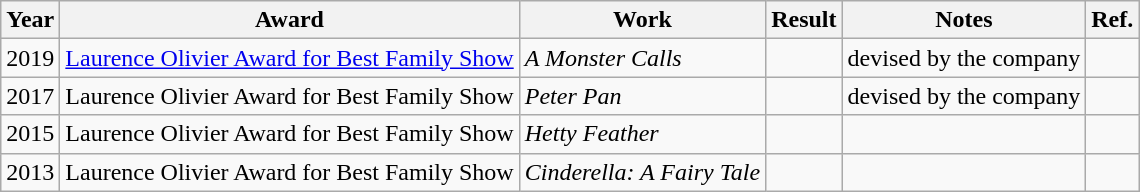<table class="wikitable">
<tr>
<th>Year</th>
<th>Award</th>
<th>Work</th>
<th>Result</th>
<th>Notes</th>
<th>Ref.</th>
</tr>
<tr>
<td>2019</td>
<td><a href='#'>Laurence Olivier Award for Best Family Show</a></td>
<td><em>A Monster Calls</em></td>
<td></td>
<td>devised by the company</td>
<td></td>
</tr>
<tr>
<td>2017</td>
<td>Laurence Olivier Award for Best Family Show</td>
<td><em>Peter Pan</em></td>
<td></td>
<td>devised by the company</td>
<td></td>
</tr>
<tr>
<td>2015</td>
<td>Laurence Olivier Award for Best Family Show</td>
<td><em>Hetty Feather</em></td>
<td></td>
<td></td>
<td></td>
</tr>
<tr>
<td>2013</td>
<td>Laurence Olivier Award for Best Family Show</td>
<td><em>Cinderella: A Fairy Tale</em></td>
<td></td>
<td></td>
<td></td>
</tr>
</table>
